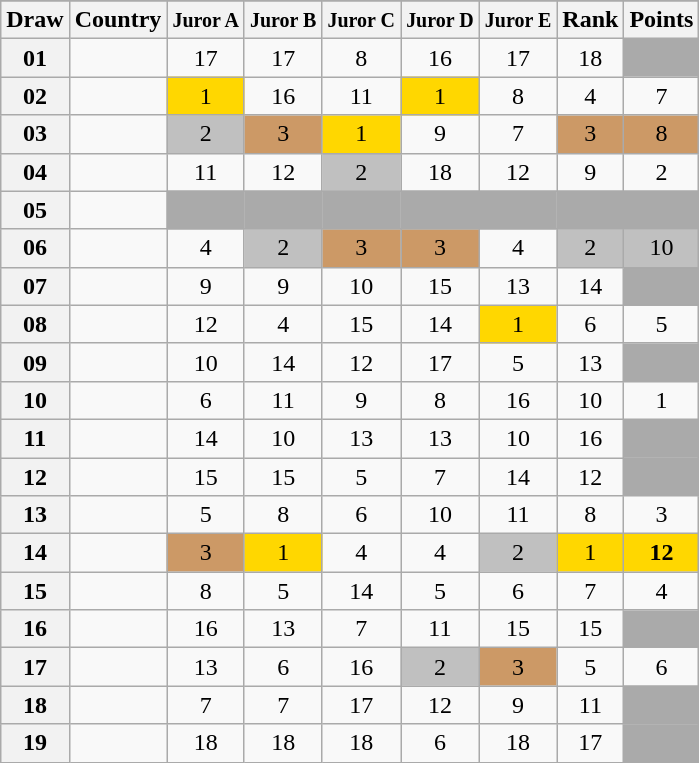<table class="sortable wikitable collapsible plainrowheaders" style="text-align:center;">
<tr>
</tr>
<tr>
<th scope="col">Draw</th>
<th scope="col">Country</th>
<th scope="col"><small>Juror A</small></th>
<th scope="col"><small>Juror B</small></th>
<th scope="col"><small>Juror C</small></th>
<th scope="col"><small>Juror D</small></th>
<th scope="col"><small>Juror E</small></th>
<th scope="col">Rank</th>
<th scope="col">Points</th>
</tr>
<tr>
<th scope="row" style="text-align:center;">01</th>
<td style="text-align:left;"></td>
<td>17</td>
<td>17</td>
<td>8</td>
<td>16</td>
<td>17</td>
<td>18</td>
<td style="background:#AAAAAA;"></td>
</tr>
<tr>
<th scope="row" style="text-align:center;">02</th>
<td style="text-align:left;"></td>
<td style="background:gold;">1</td>
<td>16</td>
<td>11</td>
<td style="background:gold;">1</td>
<td>8</td>
<td>4</td>
<td>7</td>
</tr>
<tr>
<th scope="row" style="text-align:center;">03</th>
<td style="text-align:left;"></td>
<td style="background:silver;">2</td>
<td style="background:#CC9966;">3</td>
<td style="background:gold;">1</td>
<td>9</td>
<td>7</td>
<td style="background:#CC9966;">3</td>
<td style="background:#CC9966;">8</td>
</tr>
<tr>
<th scope="row" style="text-align:center;">04</th>
<td style="text-align:left;"></td>
<td>11</td>
<td>12</td>
<td style="background:silver;">2</td>
<td>18</td>
<td>12</td>
<td>9</td>
<td>2</td>
</tr>
<tr class="sortbottom">
<th scope="row" style="text-align:center;">05</th>
<td style="text-align:left;"></td>
<td style="background:#AAAAAA;"></td>
<td style="background:#AAAAAA;"></td>
<td style="background:#AAAAAA;"></td>
<td style="background:#AAAAAA;"></td>
<td style="background:#AAAAAA;"></td>
<td style="background:#AAAAAA;"></td>
<td style="background:#AAAAAA;"></td>
</tr>
<tr>
<th scope="row" style="text-align:center;">06</th>
<td style="text-align:left;"></td>
<td>4</td>
<td style="background:silver;">2</td>
<td style="background:#CC9966;">3</td>
<td style="background:#CC9966;">3</td>
<td>4</td>
<td style="background:silver;">2</td>
<td style="background:silver;">10</td>
</tr>
<tr>
<th scope="row" style="text-align:center;">07</th>
<td style="text-align:left;"></td>
<td>9</td>
<td>9</td>
<td>10</td>
<td>15</td>
<td>13</td>
<td>14</td>
<td style="background:#AAAAAA;"></td>
</tr>
<tr>
<th scope="row" style="text-align:center;">08</th>
<td style="text-align:left;"></td>
<td>12</td>
<td>4</td>
<td>15</td>
<td>14</td>
<td style="background:gold;">1</td>
<td>6</td>
<td>5</td>
</tr>
<tr>
<th scope="row" style="text-align:center;">09</th>
<td style="text-align:left;"></td>
<td>10</td>
<td>14</td>
<td>12</td>
<td>17</td>
<td>5</td>
<td>13</td>
<td style="background:#AAAAAA;"></td>
</tr>
<tr>
<th scope="row" style="text-align:center;">10</th>
<td style="text-align:left;"></td>
<td>6</td>
<td>11</td>
<td>9</td>
<td>8</td>
<td>16</td>
<td>10</td>
<td>1</td>
</tr>
<tr>
<th scope="row" style="text-align:center;">11</th>
<td style="text-align:left;"></td>
<td>14</td>
<td>10</td>
<td>13</td>
<td>13</td>
<td>10</td>
<td>16</td>
<td style="background:#AAAAAA;"></td>
</tr>
<tr>
<th scope="row" style="text-align:center;">12</th>
<td style="text-align:left;"></td>
<td>15</td>
<td>15</td>
<td>5</td>
<td>7</td>
<td>14</td>
<td>12</td>
<td style="background:#AAAAAA;"></td>
</tr>
<tr>
<th scope="row" style="text-align:center;">13</th>
<td style="text-align:left;"></td>
<td>5</td>
<td>8</td>
<td>6</td>
<td>10</td>
<td>11</td>
<td>8</td>
<td>3</td>
</tr>
<tr>
<th scope="row" style="text-align:center;">14</th>
<td style="text-align:left;"></td>
<td style="background:#CC9966;">3</td>
<td style="background:gold;">1</td>
<td>4</td>
<td>4</td>
<td style="background:silver;">2</td>
<td style="background:gold;">1</td>
<td style="background:gold;"><strong>12</strong></td>
</tr>
<tr>
<th scope="row" style="text-align:center;">15</th>
<td style="text-align:left;"></td>
<td>8</td>
<td>5</td>
<td>14</td>
<td>5</td>
<td>6</td>
<td>7</td>
<td>4</td>
</tr>
<tr>
<th scope="row" style="text-align:center;">16</th>
<td style="text-align:left;"></td>
<td>16</td>
<td>13</td>
<td>7</td>
<td>11</td>
<td>15</td>
<td>15</td>
<td style="background:#AAAAAA;"></td>
</tr>
<tr>
<th scope="row" style="text-align:center;">17</th>
<td style="text-align:left;"></td>
<td>13</td>
<td>6</td>
<td>16</td>
<td style="background:silver;">2</td>
<td style="background:#CC9966;">3</td>
<td>5</td>
<td>6</td>
</tr>
<tr>
<th scope="row" style="text-align:center;">18</th>
<td style="text-align:left;"></td>
<td>7</td>
<td>7</td>
<td>17</td>
<td>12</td>
<td>9</td>
<td>11</td>
<td style="background:#AAAAAA;"></td>
</tr>
<tr>
<th scope="row" style="text-align:center;">19</th>
<td style="text-align:left;"></td>
<td>18</td>
<td>18</td>
<td>18</td>
<td>6</td>
<td>18</td>
<td>17</td>
<td style="background:#AAAAAA;"></td>
</tr>
</table>
